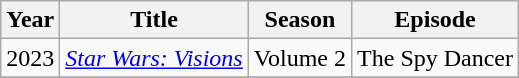<table class="wikitable sortable" width="auto">
<tr>
<th>Year</th>
<th>Title</th>
<th>Season</th>
<th>Episode</th>
</tr>
<tr>
<td>2023</td>
<td><em><a href='#'>Star Wars: Visions</a></em></td>
<td>Volume 2</td>
<td>The Spy Dancer</td>
</tr>
<tr>
</tr>
</table>
